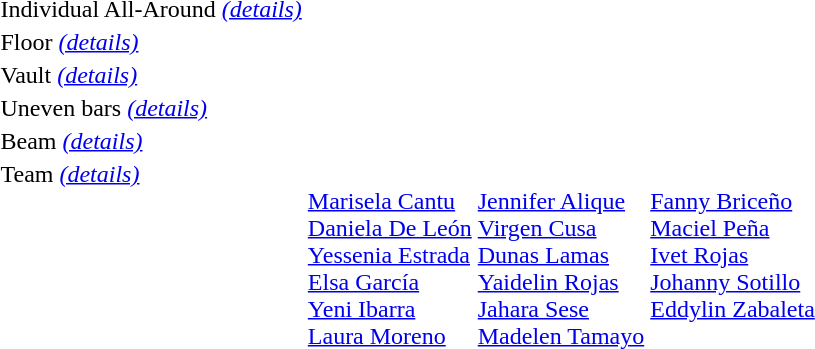<table>
<tr>
<td>Individual All-Around <em><a href='#'>(details)</a></em></td>
<td></td>
<td></td>
<td></td>
</tr>
<tr>
<td>Floor <em><a href='#'>(details)</a></em></td>
<td></td>
<td></td>
<td></td>
</tr>
<tr>
<td>Vault <em><a href='#'>(details)</a></em></td>
<td></td>
<td></td>
<td></td>
</tr>
<tr>
<td>Uneven bars <em><a href='#'>(details)</a></em></td>
<td></td>
<td></td>
<td></td>
</tr>
<tr>
<td>Beam <em><a href='#'>(details)</a></em></td>
<td></td>
<td></td>
<td></td>
</tr>
<tr style="vertical-align:top;">
<td>Team <em><a href='#'>(details)</a></em></td>
<td><br> <a href='#'>Marisela Cantu</a><br> <a href='#'>Daniela De León</a><br> <a href='#'>Yessenia Estrada</a><br> <a href='#'>Elsa García</a><br> <a href='#'>Yeni Ibarra</a><br> <a href='#'>Laura Moreno</a></td>
<td><br> <a href='#'>Jennifer Alique</a><br> <a href='#'>Virgen Cusa</a><br> <a href='#'>Dunas Lamas</a><br> <a href='#'>Yaidelin Rojas</a><br> <a href='#'>Jahara Sese</a><br> <a href='#'>Madelen Tamayo</a></td>
<td><br> <a href='#'>Fanny Briceño</a><br> <a href='#'>Maciel Peña</a><br> <a href='#'>Ivet Rojas</a><br> <a href='#'>Johanny Sotillo</a><br> <a href='#'>Eddylin Zabaleta</a></td>
</tr>
</table>
